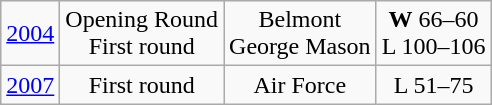<table class="wikitable">
<tr style="text-align:center;">
<td><a href='#'>2004</a></td>
<td>Opening Round<br>First round</td>
<td>Belmont<br>George Mason</td>
<td><strong>W</strong> 66–60<br>L 100–106</td>
</tr>
<tr style="text-align:center;">
<td><a href='#'>2007</a></td>
<td>First round</td>
<td>Air Force</td>
<td>L 51–75</td>
</tr>
</table>
